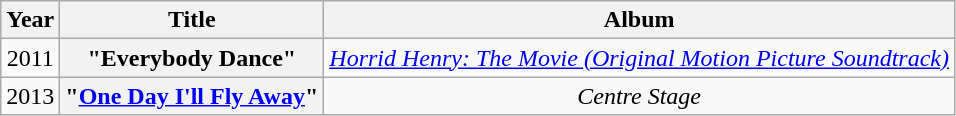<table class="wikitable plainrowheaders" style="text-align:center;">
<tr>
<th scope="col">Year</th>
<th scope="col">Title</th>
<th scope="col">Album</th>
</tr>
<tr>
<td>2011</td>
<th scope="row">"Everybody Dance"</th>
<td><em><a href='#'>Horrid Henry: The Movie (Original Motion Picture Soundtrack)</a></em></td>
</tr>
<tr>
<td>2013</td>
<th scope="row">"<a href='#'>One Day I'll Fly Away</a>"</th>
<td><em>Centre Stage</em></td>
</tr>
</table>
